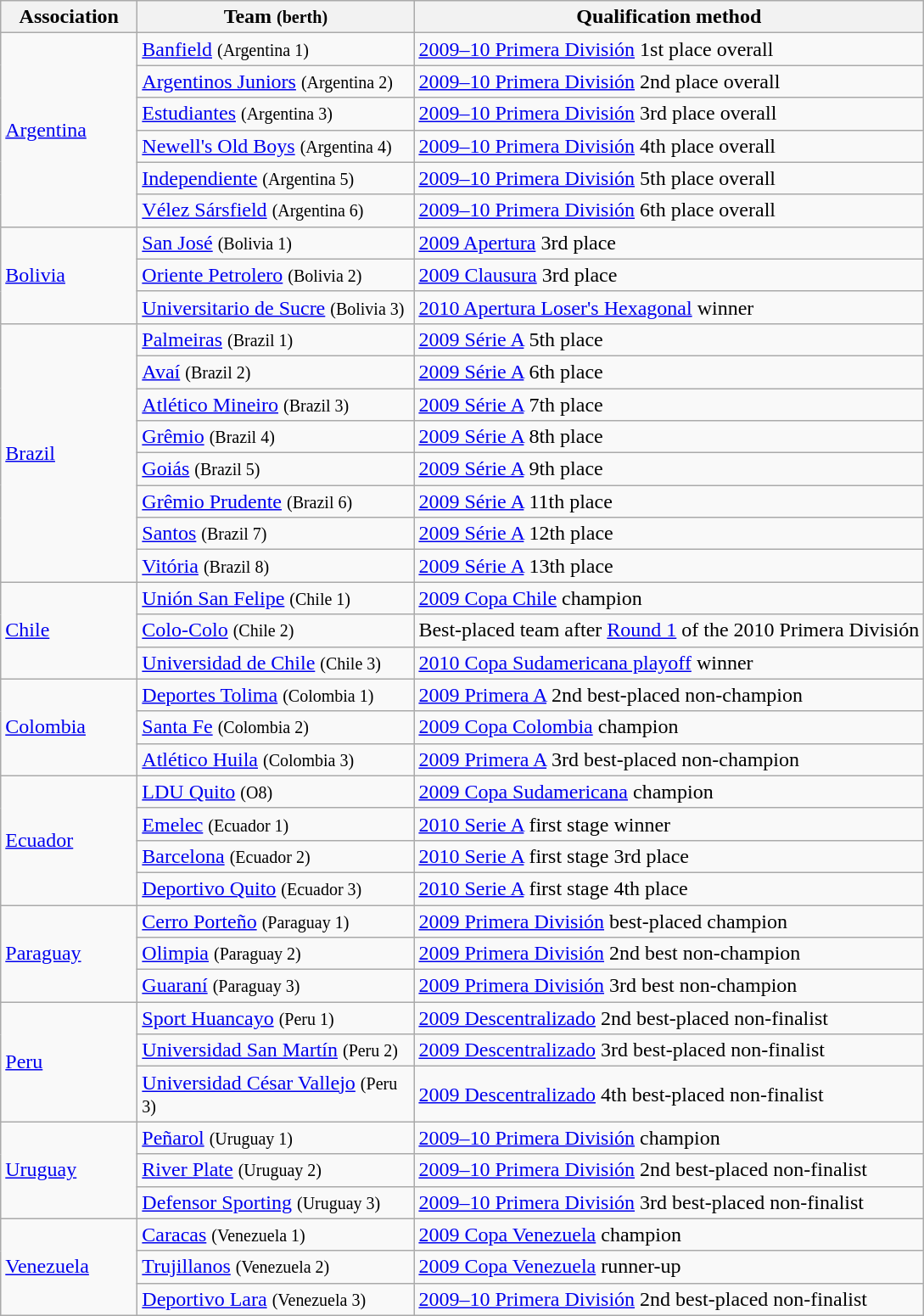<table class="wikitable">
<tr>
<th width=100>Association</th>
<th width=210>Team <small>(berth)</small></th>
<th>Qualification method</th>
</tr>
<tr>
<td rowspan="6"> <a href='#'>Argentina</a><br></td>
<td><a href='#'>Banfield</a> <small>(Argentina 1)</small></td>
<td><a href='#'>2009–10 Primera División</a> 1st place overall</td>
</tr>
<tr>
<td><a href='#'>Argentinos Juniors</a> <small>(Argentina 2)</small></td>
<td><a href='#'>2009–10 Primera División</a> 2nd place overall</td>
</tr>
<tr>
<td><a href='#'>Estudiantes</a> <small>(Argentina 3)</small></td>
<td><a href='#'>2009–10 Primera División</a> 3rd place overall</td>
</tr>
<tr>
<td><a href='#'>Newell's Old Boys</a> <small>(Argentina 4)</small></td>
<td><a href='#'>2009–10 Primera División</a> 4th place overall</td>
</tr>
<tr>
<td><a href='#'>Independiente</a> <small>(Argentina 5)</small></td>
<td><a href='#'>2009–10 Primera División</a> 5th place overall</td>
</tr>
<tr>
<td><a href='#'>Vélez Sársfield</a> <small>(Argentina 6)</small></td>
<td><a href='#'>2009–10 Primera División</a> 6th place overall</td>
</tr>
<tr>
<td rowspan="3"> <a href='#'>Bolivia</a><br></td>
<td><a href='#'>San José</a> <small>(Bolivia 1)</small></td>
<td><a href='#'>2009 Apertura</a> 3rd place</td>
</tr>
<tr>
<td><a href='#'>Oriente Petrolero</a> <small>(Bolivia 2)</small></td>
<td><a href='#'>2009 Clausura</a> 3rd place</td>
</tr>
<tr>
<td><a href='#'>Universitario de Sucre</a> <small>(Bolivia 3)</small></td>
<td><a href='#'>2010 Apertura Loser's Hexagonal</a> winner</td>
</tr>
<tr>
<td rowspan="8"> <a href='#'>Brazil</a><br></td>
<td><a href='#'>Palmeiras</a> <small>(Brazil 1)</small></td>
<td><a href='#'>2009 Série A</a> 5th place</td>
</tr>
<tr>
<td><a href='#'>Avaí</a> <small>(Brazil 2)</small></td>
<td><a href='#'>2009 Série A</a> 6th place</td>
</tr>
<tr>
<td><a href='#'>Atlético Mineiro</a> <small>(Brazil 3)</small></td>
<td><a href='#'>2009 Série A</a> 7th place</td>
</tr>
<tr>
<td><a href='#'>Grêmio</a> <small>(Brazil 4)</small></td>
<td><a href='#'>2009 Série A</a> 8th place</td>
</tr>
<tr>
<td><a href='#'>Goiás</a> <small>(Brazil 5)</small></td>
<td><a href='#'>2009 Série A</a> 9th place</td>
</tr>
<tr>
<td><a href='#'>Grêmio Prudente</a> <small>(Brazil 6)</small></td>
<td><a href='#'>2009 Série A</a> 11th place</td>
</tr>
<tr>
<td><a href='#'>Santos</a> <small>(Brazil 7)</small></td>
<td><a href='#'>2009 Série A</a> 12th place</td>
</tr>
<tr>
<td><a href='#'>Vitória</a> <small>(Brazil 8)</small></td>
<td><a href='#'>2009 Série A</a> 13th place</td>
</tr>
<tr>
<td rowspan="3"> <a href='#'>Chile</a><br></td>
<td><a href='#'>Unión San Felipe</a>  <small>(Chile 1)</small></td>
<td><a href='#'>2009 Copa Chile</a> champion</td>
</tr>
<tr>
<td><a href='#'>Colo-Colo</a> <small>(Chile 2)</small></td>
<td>Best-placed team after <a href='#'>Round 1</a> of the 2010 Primera División</td>
</tr>
<tr>
<td><a href='#'>Universidad de Chile</a> <small>(Chile 3)</small></td>
<td><a href='#'>2010 Copa Sudamericana playoff</a> winner</td>
</tr>
<tr>
<td rowspan="3"> <a href='#'>Colombia</a><br></td>
<td><a href='#'>Deportes Tolima</a> <small>(Colombia 1)</small></td>
<td><a href='#'>2009 Primera A</a> 2nd best-placed non-champion</td>
</tr>
<tr>
<td><a href='#'>Santa Fe</a> <small>(Colombia 2)</small></td>
<td><a href='#'>2009 Copa Colombia</a> champion</td>
</tr>
<tr>
<td><a href='#'>Atlético Huila</a> <small>(Colombia 3)</small></td>
<td><a href='#'>2009 Primera A</a> 3rd best-placed non-champion</td>
</tr>
<tr>
<td rowspan="4"> <a href='#'>Ecuador</a><br></td>
<td><a href='#'>LDU Quito</a> <small>(O8)</small></td>
<td><a href='#'>2009 Copa Sudamericana</a> champion</td>
</tr>
<tr>
<td><a href='#'>Emelec</a> <small>(Ecuador 1)</small></td>
<td><a href='#'>2010 Serie A</a> first stage winner</td>
</tr>
<tr>
<td><a href='#'>Barcelona</a> <small>(Ecuador 2)</small></td>
<td><a href='#'>2010 Serie A</a> first stage 3rd place</td>
</tr>
<tr>
<td><a href='#'>Deportivo Quito</a> <small>(Ecuador 3)</small></td>
<td><a href='#'>2010 Serie A</a> first stage 4th place</td>
</tr>
<tr>
<td rowspan="3"> <a href='#'>Paraguay</a><br></td>
<td><a href='#'>Cerro Porteño</a> <small>(Paraguay 1)</small></td>
<td><a href='#'>2009 Primera División</a> best-placed champion</td>
</tr>
<tr>
<td><a href='#'>Olimpia</a> <small>(Paraguay 2)</small></td>
<td><a href='#'>2009 Primera División</a> 2nd best non-champion</td>
</tr>
<tr>
<td><a href='#'>Guaraní</a> <small>(Paraguay 3)</small></td>
<td><a href='#'>2009 Primera División</a> 3rd best non-champion</td>
</tr>
<tr>
<td rowspan="3"> <a href='#'>Peru</a><br></td>
<td><a href='#'>Sport Huancayo</a> <small>(Peru 1)</small></td>
<td><a href='#'>2009 Descentralizado</a> 2nd best-placed non-finalist</td>
</tr>
<tr>
<td><a href='#'>Universidad San Martín</a> <small>(Peru 2)</small></td>
<td><a href='#'>2009 Descentralizado</a> 3rd best-placed non-finalist</td>
</tr>
<tr>
<td><a href='#'>Universidad César Vallejo</a> <small>(Peru 3)</small></td>
<td><a href='#'>2009 Descentralizado</a> 4th best-placed non-finalist</td>
</tr>
<tr>
<td rowspan="3"> <a href='#'>Uruguay</a><br></td>
<td><a href='#'>Peñarol</a> <small>(Uruguay 1)</small></td>
<td><a href='#'>2009–10 Primera División</a> champion</td>
</tr>
<tr>
<td><a href='#'>River Plate</a> <small>(Uruguay 2)</small></td>
<td><a href='#'>2009–10 Primera División</a> 2nd best-placed non-finalist</td>
</tr>
<tr>
<td><a href='#'>Defensor Sporting</a> <small>(Uruguay 3)</small></td>
<td><a href='#'>2009–10 Primera División</a> 3rd best-placed non-finalist</td>
</tr>
<tr>
<td rowspan="3"> <a href='#'>Venezuela</a><br></td>
<td><a href='#'>Caracas</a> <small>(Venezuela 1)</small></td>
<td><a href='#'>2009 Copa Venezuela</a> champion</td>
</tr>
<tr>
<td><a href='#'>Trujillanos</a> <small>(Venezuela 2)</small></td>
<td><a href='#'>2009 Copa Venezuela</a> runner-up</td>
</tr>
<tr>
<td><a href='#'>Deportivo Lara</a> <small>(Venezuela 3)</small></td>
<td><a href='#'>2009–10 Primera División</a> 2nd best-placed non-finalist</td>
</tr>
</table>
